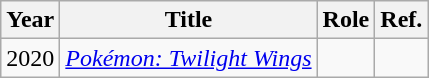<table class="wikitable sortable plainrowheaders">
<tr>
<th scope="col">Year</th>
<th scope="col">Title</th>
<th scope="col">Role</th>
<th scope="col" class="unsortable">Ref.</th>
</tr>
<tr>
<td>2020</td>
<td><em><a href='#'>Pokémon: Twilight Wings</a></em></td>
<td></td>
<td></td>
</tr>
</table>
